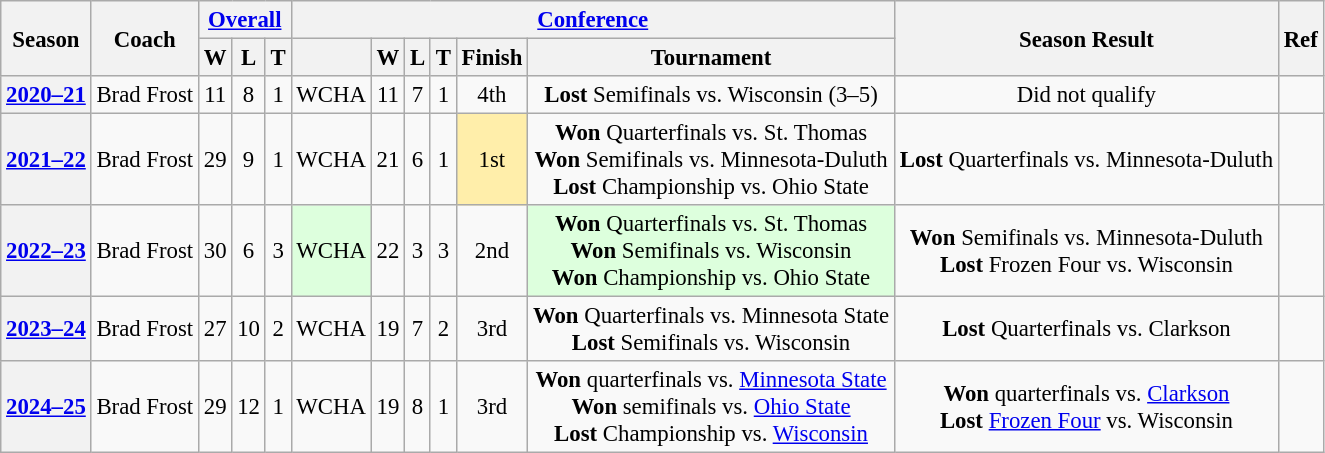<table class="wikitable plainrowheaders" style="text-align: center; font-size: 95%">
<tr>
<th scope="col" rowspan="2">Season</th>
<th scope="col" rowspan="2">Coach</th>
<th colspan="3"><a href='#'>Overall</a></th>
<th colspan="6"><a href='#'>Conference</a></th>
<th scope="col" rowspan="2">Season Result</th>
<th scope="col" rowspan="2">Ref</th>
</tr>
<tr>
<th scope="col">W</th>
<th scope="col">L</th>
<th scope="col">T</th>
<th></th>
<th scope="col">W</th>
<th scope="col">L</th>
<th scope="col">T</th>
<th scope="col">Finish</th>
<th scope="col">Tournament</th>
</tr>
<tr>
<th scope="row" style="text-align:center;"><a href='#'>2020–21</a></th>
<td>Brad Frost</td>
<td>11</td>
<td>8</td>
<td>1</td>
<td>WCHA</td>
<td>11</td>
<td>7</td>
<td>1</td>
<td>4th</td>
<td><strong>Lost</strong> Semifinals vs. Wisconsin (3–5)</td>
<td>Did not qualify</td>
<td></td>
</tr>
<tr>
<th scope="row" style="text-align:center;"><a href='#'>2021–22</a></th>
<td>Brad Frost</td>
<td>29</td>
<td>9</td>
<td>1</td>
<td>WCHA</td>
<td>21</td>
<td>6</td>
<td>1</td>
<td style="background: #fea;">1st</td>
<td><strong>Won</strong> Quarterfinals vs. St. Thomas <br><strong>Won</strong> Semifinals vs. Minnesota-Duluth <br><strong>Lost</strong> Championship vs. Ohio State </td>
<td><strong>Lost</strong> Quarterfinals vs. Minnesota-Duluth </td>
<td></td>
</tr>
<tr>
<th scope="row" style="text-align:center;"><a href='#'>2022–23</a></th>
<td>Brad Frost</td>
<td>30</td>
<td>6</td>
<td>3</td>
<td style="background: #dfd;">WCHA</td>
<td>22</td>
<td>3</td>
<td>3</td>
<td>2nd</td>
<td style="background:#dfd;"><strong>Won</strong> Quarterfinals vs. St. Thomas <br><strong>Won</strong> Semifinals vs. Wisconsin <br><strong>Won</strong> Championship vs. Ohio State </td>
<td><strong>Won</strong> Semifinals vs. Minnesota-Duluth <br><strong>Lost</strong> Frozen Four vs. Wisconsin </td>
<td></td>
</tr>
<tr>
<th scope="row" style="text-align:center;"><a href='#'>2023–24</a></th>
<td>Brad Frost</td>
<td>27</td>
<td>10</td>
<td>2</td>
<td>WCHA</td>
<td>19</td>
<td>7</td>
<td>2</td>
<td>3rd</td>
<td><strong>Won</strong> Quarterfinals vs. Minnesota State <br><strong>Lost</strong> Semifinals vs. Wisconsin </td>
<td><strong>Lost</strong> Quarterfinals vs. Clarkson </td>
<td></td>
</tr>
<tr>
<th scope="row" style="text-align:center;"><a href='#'>2024–25</a></th>
<td>Brad Frost</td>
<td>29</td>
<td>12</td>
<td>1</td>
<td>WCHA</td>
<td>19</td>
<td>8</td>
<td>1</td>
<td>3rd</td>
<td><strong>Won</strong> quarterfinals vs. <a href='#'>Minnesota State</a> <br><strong>Won</strong> semifinals vs. <a href='#'>Ohio State</a> <br><strong>Lost</strong> Championship vs. <a href='#'>Wisconsin</a> </td>
<td><strong>Won</strong> quarterfinals vs. <a href='#'>Clarkson</a> <br><strong>Lost</strong> <a href='#'>Frozen Four</a> vs. Wisconsin </td>
<td></td>
</tr>
</table>
